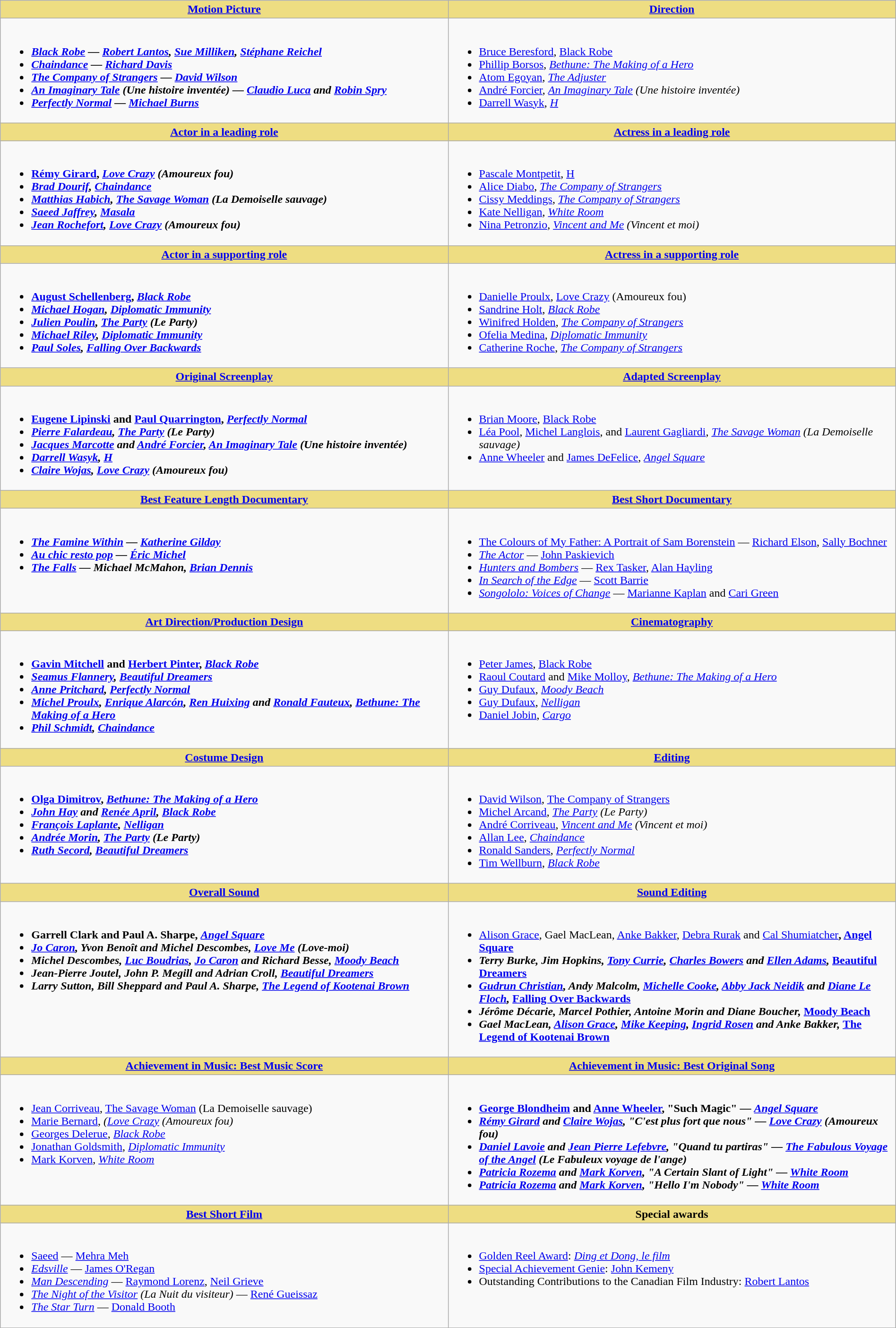<table class=wikitable width="100%">
<tr>
<th style="background:#EEDD82; width:50%"><a href='#'>Motion Picture</a></th>
<th style="background:#EEDD82; width:50%"><a href='#'>Direction</a></th>
</tr>
<tr>
<td valign="top"><br><ul><li> <strong><em><a href='#'>Black Robe</a><em> — <a href='#'>Robert Lantos</a>, <a href='#'>Sue Milliken</a>, <a href='#'>Stéphane Reichel</a><strong></li><li></em><a href='#'>Chaindance</a><em> — <a href='#'>Richard Davis</a></li><li></em><a href='#'>The Company of Strangers</a><em> — <a href='#'>David Wilson</a></li><li></em><a href='#'>An Imaginary Tale</a> (Une histoire inventée)<em> — <a href='#'>Claudio Luca</a> and <a href='#'>Robin Spry</a></li><li></em><a href='#'>Perfectly Normal</a><em> — <a href='#'>Michael Burns</a></li></ul></td>
<td valign="top"><br><ul><li> </strong><a href='#'>Bruce Beresford</a>, </em><a href='#'>Black Robe</a></em></strong></li><li><a href='#'>Phillip Borsos</a>, <em><a href='#'>Bethune: The Making of a Hero</a></em></li><li><a href='#'>Atom Egoyan</a>, <em><a href='#'>The Adjuster</a></em></li><li><a href='#'>André Forcier</a>, <em><a href='#'>An Imaginary Tale</a> (Une histoire inventée)</em></li><li><a href='#'>Darrell Wasyk</a>, <em><a href='#'>H</a></em></li></ul></td>
</tr>
<tr>
<th style="background:#EEDD82; width:50%"><a href='#'>Actor in a leading role</a></th>
<th style="background:#EEDD82; width:50%"><a href='#'>Actress in a leading role</a></th>
</tr>
<tr>
<td valign="top"><br><ul><li> <strong><a href='#'>Rémy Girard</a>, <em><a href='#'>Love Crazy</a> (Amoureux fou)<strong><em></li><li><a href='#'>Brad Dourif</a>, </em><a href='#'>Chaindance</a><em></li><li><a href='#'>Matthias Habich</a>, </em><a href='#'>The Savage Woman</a> (La Demoiselle sauvage)<em></li><li><a href='#'>Saeed Jaffrey</a>, </em><a href='#'>Masala</a><em></li><li><a href='#'>Jean Rochefort</a>, </em><a href='#'>Love Crazy</a> (Amoureux fou)<em></li></ul></td>
<td valign="top"><br><ul><li> </strong><a href='#'>Pascale Montpetit</a>, </em><a href='#'>H</a></em></strong></li><li><a href='#'>Alice Diabo</a>, <em><a href='#'>The Company of Strangers</a></em></li><li><a href='#'>Cissy Meddings</a>, <em><a href='#'>The Company of Strangers</a></em></li><li><a href='#'>Kate Nelligan</a>, <em><a href='#'>White Room</a></em></li><li><a href='#'>Nina Petronzio</a>, <em><a href='#'>Vincent and Me</a> (Vincent et moi)</em></li></ul></td>
</tr>
<tr>
<th style="background:#EEDD82; width:50%"><a href='#'>Actor in a supporting role</a></th>
<th style="background:#EEDD82; width:50%"><a href='#'>Actress in a supporting role</a></th>
</tr>
<tr>
<td valign="top"><br><ul><li> <strong><a href='#'>August Schellenberg</a>, <em><a href='#'>Black Robe</a><strong><em></li><li><a href='#'>Michael Hogan</a>, </em><a href='#'>Diplomatic Immunity</a><em></li><li><a href='#'>Julien Poulin</a>, </em><a href='#'>The Party</a> (Le Party)<em></li><li><a href='#'>Michael Riley</a>, </em><a href='#'>Diplomatic Immunity</a><em></li><li><a href='#'>Paul Soles</a>, </em><a href='#'>Falling Over Backwards</a><em></li></ul></td>
<td valign="top"><br><ul><li> </strong><a href='#'>Danielle Proulx</a>, </em><a href='#'>Love Crazy</a> (Amoureux fou)</em></strong></li><li><a href='#'>Sandrine Holt</a>, <em><a href='#'>Black Robe</a></em></li><li><a href='#'>Winifred Holden</a>, <em><a href='#'>The Company of Strangers</a></em></li><li><a href='#'>Ofelia Medina</a>, <em><a href='#'>Diplomatic Immunity</a></em></li><li><a href='#'>Catherine Roche</a>, <em><a href='#'>The Company of Strangers</a></em></li></ul></td>
</tr>
<tr>
<th style="background:#EEDD82; width:50%"><a href='#'>Original Screenplay</a></th>
<th style="background:#EEDD82; width:50%"><a href='#'>Adapted Screenplay</a></th>
</tr>
<tr>
<td valign="top"><br><ul><li> <strong><a href='#'>Eugene Lipinski</a> and <a href='#'>Paul Quarrington</a>, <em><a href='#'>Perfectly Normal</a><strong><em></li><li><a href='#'>Pierre Falardeau</a>, </em><a href='#'>The Party</a> (Le Party)<em></li><li><a href='#'>Jacques Marcotte</a> and <a href='#'>André Forcier</a>, </em><a href='#'>An Imaginary Tale</a> (Une histoire inventée)<em></li><li><a href='#'>Darrell Wasyk</a>, </em><a href='#'>H</a><em></li><li><a href='#'>Claire Wojas</a>, </em><a href='#'>Love Crazy</a> (Amoureux fou)<em></li></ul></td>
<td valign="top"><br><ul><li> </strong><a href='#'>Brian Moore</a>, </em><a href='#'>Black Robe</a></em></strong></li><li><a href='#'>Léa Pool</a>, <a href='#'>Michel Langlois</a>, and <a href='#'>Laurent Gagliardi</a>, <em><a href='#'>The Savage Woman</a> (La Demoiselle sauvage)</em></li><li><a href='#'>Anne Wheeler</a> and <a href='#'>James DeFelice</a>, <em><a href='#'>Angel Square</a></em></li></ul></td>
</tr>
<tr>
<th style="background:#EEDD82; width:50%"><a href='#'>Best Feature Length Documentary</a></th>
<th style="background:#EEDD82; width:50%"><a href='#'>Best Short Documentary</a></th>
</tr>
<tr>
<td valign="top"><br><ul><li> <strong><em><a href='#'>The Famine Within</a><em> — <a href='#'>Katherine Gilday</a><strong></li><li></em><a href='#'>Au chic resto pop</a><em> — <a href='#'>Éric Michel</a></li><li></em><a href='#'>The Falls</a><em> — Michael McMahon, <a href='#'>Brian Dennis</a></li></ul></td>
<td valign="top"><br><ul><li> </em></strong><a href='#'>The Colours of My Father: A Portrait of Sam Borenstein</a></em> — <a href='#'>Richard Elson</a>, <a href='#'>Sally Bochner</a></strong></li><li><em><a href='#'>The Actor</a></em> — <a href='#'>John Paskievich</a></li><li><em><a href='#'>Hunters and Bombers</a></em> — <a href='#'>Rex Tasker</a>, <a href='#'>Alan Hayling</a></li><li><em><a href='#'>In Search of the Edge</a></em> — <a href='#'>Scott Barrie</a></li><li><em><a href='#'>Songololo: Voices of Change</a></em> — <a href='#'>Marianne Kaplan</a> and <a href='#'>Cari Green</a></li></ul></td>
</tr>
<tr>
<th style="background:#EEDD82; width:50%"><a href='#'>Art Direction/Production Design</a></th>
<th style="background:#EEDD82; width:50%"><a href='#'>Cinematography</a></th>
</tr>
<tr>
<td valign="top"><br><ul><li> <strong><a href='#'>Gavin Mitchell</a> and <a href='#'>Herbert Pinter</a>, <em><a href='#'>Black Robe</a><strong><em></li><li><a href='#'>Seamus Flannery</a>, </em><a href='#'>Beautiful Dreamers</a><em></li><li><a href='#'>Anne Pritchard</a>, </em><a href='#'>Perfectly Normal</a><em></li><li><a href='#'>Michel Proulx</a>, <a href='#'>Enrique Alarcón</a>, <a href='#'>Ren Huixing</a> and <a href='#'>Ronald Fauteux</a>, </em><a href='#'>Bethune: The Making of a Hero</a><em></li><li><a href='#'>Phil Schmidt</a>, </em><a href='#'>Chaindance</a><em></li></ul></td>
<td valign="top"><br><ul><li> </strong><a href='#'>Peter James</a>, </em><a href='#'>Black Robe</a></em></strong></li><li><a href='#'>Raoul Coutard</a> and <a href='#'>Mike Molloy</a>, <em><a href='#'>Bethune: The Making of a Hero</a></em></li><li><a href='#'>Guy Dufaux</a>, <em><a href='#'>Moody Beach</a></em></li><li><a href='#'>Guy Dufaux</a>, <em><a href='#'>Nelligan</a></em></li><li><a href='#'>Daniel Jobin</a>, <em><a href='#'>Cargo</a></em></li></ul></td>
</tr>
<tr>
<th style="background:#EEDD82; width:50%"><a href='#'>Costume Design</a></th>
<th style="background:#EEDD82; width:50%"><a href='#'>Editing</a></th>
</tr>
<tr>
<td valign="top"><br><ul><li> <strong><a href='#'>Olga Dimitrov</a>, <em><a href='#'>Bethune: The Making of a Hero</a><strong><em></li><li><a href='#'>John Hay</a> and <a href='#'>Renée April</a>, </em><a href='#'>Black Robe</a><em></li><li><a href='#'>François Laplante</a>, </em><a href='#'>Nelligan</a><em></li><li><a href='#'>Andrée Morin</a>, </em><a href='#'>The Party</a> (Le Party)<em></li><li><a href='#'>Ruth Secord</a>, </em><a href='#'>Beautiful Dreamers</a><em></li></ul></td>
<td valign="top"><br><ul><li> </strong><a href='#'>David Wilson</a>, </em><a href='#'>The Company of Strangers</a></em></strong></li><li><a href='#'>Michel Arcand</a>, <em><a href='#'>The Party</a> (Le Party)</em></li><li><a href='#'>André Corriveau</a>, <em><a href='#'>Vincent and Me</a> (Vincent et moi)</em></li><li><a href='#'>Allan Lee</a>, <em><a href='#'>Chaindance</a></em></li><li><a href='#'>Ronald Sanders</a>, <em><a href='#'>Perfectly Normal</a></em></li><li><a href='#'>Tim Wellburn</a>, <em><a href='#'>Black Robe</a></em></li></ul></td>
</tr>
<tr>
<th style="background:#EEDD82; width:50%"><a href='#'>Overall Sound</a></th>
<th style="background:#EEDD82; width:50%"><a href='#'>Sound Editing</a></th>
</tr>
<tr>
<td valign="top"><br><ul><li> <strong>Garrell Clark and Paul A. Sharpe, <em><a href='#'>Angel Square</a><strong><em></li><li><a href='#'>Jo Caron</a>, Yvon Benoît and Michel Descombes, </em><a href='#'>Love Me</a> (Love-moi)<em></li><li>Michel Descombes, <a href='#'>Luc Boudrias</a>, <a href='#'>Jo Caron</a> and Richard Besse, </em><a href='#'>Moody Beach</a><em></li><li>Jean-Pierre Joutel, John P. Megill and Adrian Croll, </em><a href='#'>Beautiful Dreamers</a><em></li><li>Larry Sutton, Bill Sheppard and Paul A. Sharpe, </em><a href='#'>The Legend of Kootenai Brown</a><em></li></ul></td>
<td valign="top"><br><ul><li> </strong><a href='#'>Alison Grace</a>, Gael MacLean, <a href='#'>Anke Bakker</a>, <a href='#'>Debra Rurak</a> and <a href='#'>Cal Shumiatcher</a><strong>, </em><a href='#'>Angel Square</a><em></li><li>Terry Burke, Jim Hopkins, <a href='#'>Tony Currie</a>, <a href='#'>Charles Bowers</a> and <a href='#'>Ellen Adams</a>, </em><a href='#'>Beautiful Dreamers</a><em></li><li><a href='#'>Gudrun Christian</a>, Andy Malcolm, <a href='#'>Michelle Cooke</a>, <a href='#'>Abby Jack Neidik</a> and <a href='#'>Diane Le Floch</a>, </em><a href='#'>Falling Over Backwards</a><em></li><li>Jérôme Décarie, Marcel Pothier, Antoine Morin and Diane Boucher, </em><a href='#'>Moody Beach</a><em></li><li>Gael MacLean, <a href='#'>Alison Grace</a>, <a href='#'>Mike Keeping</a>, <a href='#'>Ingrid Rosen</a> and Anke Bakker, </em><a href='#'>The Legend of Kootenai Brown</a><em></li></ul></td>
</tr>
<tr>
<th style="background:#EEDD82; width:50%"><a href='#'>Achievement in Music: Best Music Score</a></th>
<th style="background:#EEDD82; width:50%"><a href='#'>Achievement in Music: Best Original Song</a></th>
</tr>
<tr>
<td valign="top"><br><ul><li> </strong><a href='#'>Jean Corriveau</a>, </em><a href='#'>The Savage Woman</a> (La Demoiselle sauvage)</em></strong></li><li><a href='#'>Marie Bernard</a>, <em>(<a href='#'>Love Crazy</a> (Amoureux fou)</em></li><li><a href='#'>Georges Delerue</a>, <em><a href='#'>Black Robe</a></em></li><li><a href='#'>Jonathan Goldsmith</a>, <em><a href='#'>Diplomatic Immunity</a></em></li><li><a href='#'>Mark Korven</a>, <em><a href='#'>White Room</a></em></li></ul></td>
<td valign="top"><br><ul><li> <strong><a href='#'>George Blondheim</a> and <a href='#'>Anne Wheeler</a>, "Such Magic" — <em><a href='#'>Angel Square</a><strong><em></li><li><a href='#'>Rémy Girard</a> and <a href='#'>Claire Wojas</a>, "C'est plus fort que nous" — </em><a href='#'>Love Crazy</a> (Amoureux fou)<em></li><li><a href='#'>Daniel Lavoie</a> and <a href='#'>Jean Pierre Lefebvre</a>, "Quand tu partiras" — </em><a href='#'>The Fabulous Voyage of the Angel</a> (Le Fabuleux voyage de l'ange)<em></li><li><a href='#'>Patricia Rozema</a> and <a href='#'>Mark Korven</a>, "A Certain Slant of Light" — </em><a href='#'>White Room</a><em></li><li><a href='#'>Patricia Rozema</a> and <a href='#'>Mark Korven</a>, "Hello I'm Nobody" — </em><a href='#'>White Room</a><em></li></ul></td>
</tr>
<tr>
<th style="background:#EEDD82; width:50%"><a href='#'>Best Short Film</a></th>
<th style="background:#EEDD82; width:50%">Special awards</th>
</tr>
<tr>
<td valign="top"><br><ul><li> </em></strong><a href='#'>Saeed</a></em> — <a href='#'>Mehra Meh</a></strong></li><li><em><a href='#'>Edsville</a></em> — <a href='#'>James O'Regan</a></li><li><em><a href='#'>Man Descending</a></em> — <a href='#'>Raymond Lorenz</a>, <a href='#'>Neil Grieve</a></li><li><em><a href='#'>The Night of the Visitor</a> (La Nuit du visiteur)</em> — <a href='#'>René Gueissaz</a></li><li><em><a href='#'>The Star Turn</a></em> — <a href='#'>Donald Booth</a></li></ul></td>
<td valign="top"><br><ul><li><a href='#'>Golden Reel Award</a>: <em><a href='#'>Ding et Dong, le film</a></em></li><li><a href='#'>Special Achievement Genie</a>: <a href='#'>John Kemeny</a></li><li>Outstanding Contributions to the Canadian Film Industry: <a href='#'>Robert Lantos</a></li></ul></td>
</tr>
</table>
